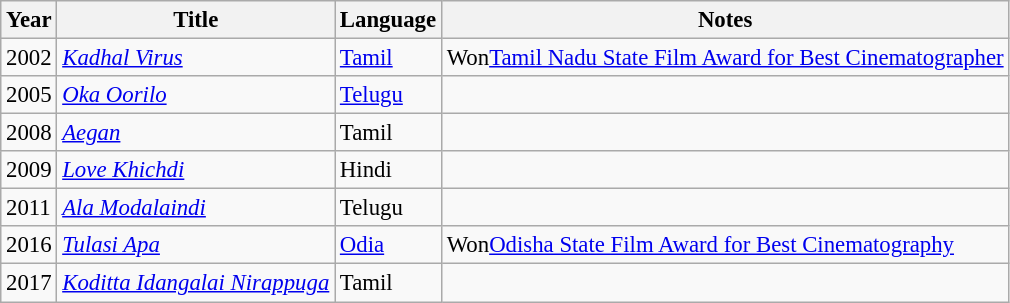<table class="wikitable" style="font-size: 95%;">
<tr>
<th>Year</th>
<th>Title</th>
<th>Language</th>
<th>Notes</th>
</tr>
<tr>
<td>2002</td>
<td><em><a href='#'>Kadhal Virus</a></em></td>
<td><a href='#'>Tamil</a></td>
<td>Won<a href='#'>Tamil Nadu State Film Award for Best Cinematographer</a></td>
</tr>
<tr>
<td>2005</td>
<td><em><a href='#'>Oka Oorilo</a></em></td>
<td><a href='#'>Telugu</a></td>
<td></td>
</tr>
<tr>
<td>2008</td>
<td><em><a href='#'>Aegan</a></em></td>
<td>Tamil</td>
<td></td>
</tr>
<tr>
<td>2009</td>
<td><em><a href='#'>Love Khichdi</a></em></td>
<td>Hindi</td>
<td></td>
</tr>
<tr>
<td>2011</td>
<td><em><a href='#'>Ala Modalaindi</a></em></td>
<td>Telugu</td>
<td></td>
</tr>
<tr>
<td>2016</td>
<td><em><a href='#'>Tulasi Apa</a></em></td>
<td><a href='#'>Odia</a></td>
<td>Won<a href='#'>Odisha State Film Award for Best Cinematography</a></td>
</tr>
<tr>
<td>2017</td>
<td><em><a href='#'>Koditta Idangalai Nirappuga</a></em></td>
<td>Tamil</td>
<td></td>
</tr>
</table>
